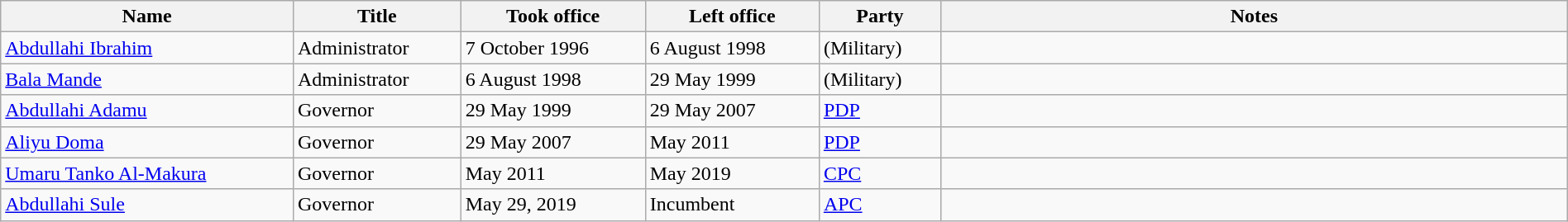<table class="wikitable" border="1" style="width:100%; margin:auto; text-align:left">
<tr>
<th>Name</th>
<th>Title</th>
<th>Took office</th>
<th>Left office</th>
<th>Party</th>
<th width="40%">Notes</th>
</tr>
<tr -valign="top">
<td><a href='#'>Abdullahi Ibrahim</a></td>
<td>Administrator</td>
<td>7 October 1996</td>
<td>6 August 1998</td>
<td>(Military)</td>
<td></td>
</tr>
<tr -valign="top">
<td><a href='#'>Bala Mande</a></td>
<td>Administrator</td>
<td>6 August 1998</td>
<td>29 May 1999</td>
<td>(Military)</td>
<td></td>
</tr>
<tr -valign="top">
<td><a href='#'>Abdullahi Adamu</a></td>
<td>Governor</td>
<td>29 May 1999</td>
<td>29 May 2007</td>
<td><a href='#'>PDP</a></td>
<td></td>
</tr>
<tr -valign="top">
<td><a href='#'>Aliyu Doma</a></td>
<td>Governor</td>
<td>29 May 2007</td>
<td>May 2011</td>
<td><a href='#'>PDP</a></td>
<td></td>
</tr>
<tr -valign="top">
<td><a href='#'>Umaru Tanko Al-Makura</a></td>
<td>Governor</td>
<td>May 2011</td>
<td>May 2019</td>
<td><a href='#'>CPC</a></td>
<td></td>
</tr>
<tr>
<td><a href='#'>Abdullahi Sule</a></td>
<td>Governor</td>
<td>May 29, 2019</td>
<td>Incumbent</td>
<td><a href='#'>APC</a></td>
<td></td>
</tr>
</table>
